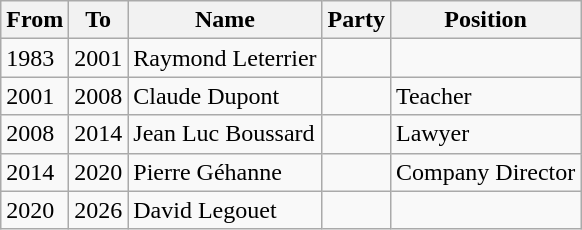<table class="wikitable">
<tr>
<th>From</th>
<th>To</th>
<th>Name</th>
<th>Party</th>
<th>Position</th>
</tr>
<tr>
<td>1983</td>
<td>2001</td>
<td>Raymond Leterrier</td>
<td></td>
<td></td>
</tr>
<tr>
<td>2001</td>
<td>2008</td>
<td>Claude Dupont</td>
<td></td>
<td>Teacher</td>
</tr>
<tr>
<td>2008</td>
<td>2014</td>
<td>Jean Luc Boussard</td>
<td></td>
<td>Lawyer</td>
</tr>
<tr>
<td>2014</td>
<td>2020</td>
<td>Pierre Géhanne</td>
<td></td>
<td>Company Director</td>
</tr>
<tr>
<td>2020</td>
<td>2026</td>
<td>David Legouet</td>
<td></td>
<td></td>
</tr>
</table>
